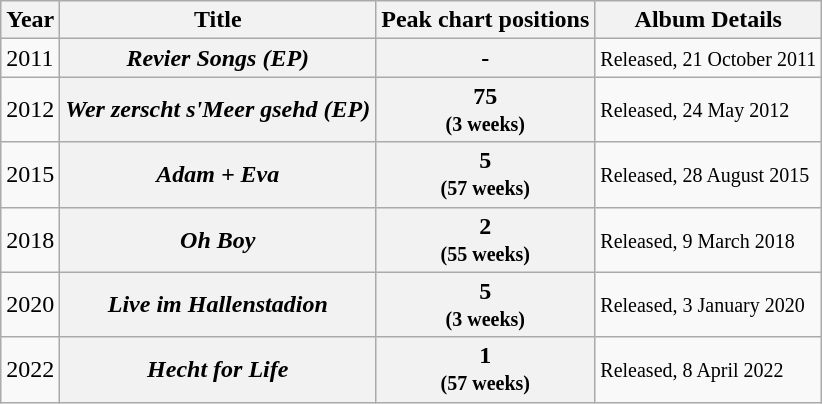<table class="wikitable">
<tr>
<th>Year</th>
<th>Title</th>
<th>Peak chart positions</th>
<th>Album Details</th>
</tr>
<tr>
<td>2011</td>
<th scope="row"><em>Revier Songs (EP)</em></th>
<th>-</th>
<td><small>Released, 21 October 2011</small></td>
</tr>
<tr>
<td>2012</td>
<th scope="row"><em>Wer zerscht s'Meer gsehd (EP)</em></th>
<th>75<br><small>(3 weeks)</small></th>
<td><small>Released, 24 May 2012</small></td>
</tr>
<tr>
<td>2015</td>
<th scope="row"><em>Adam + Eva</em></th>
<th>5<br><small>(57 weeks)</small></th>
<td><small>Released, 28 August 2015</small></td>
</tr>
<tr>
<td>2018</td>
<th scope="row"><em>Oh Boy</em></th>
<th>2<br><small>(55 weeks)</small></th>
<td><small>Released, 9 March 2018</small></td>
</tr>
<tr>
<td>2020</td>
<th scope="row"><em>Live im Hallenstadion</em></th>
<th>5<br><small>(3 weeks)</small></th>
<td><small>Released, 3 January 2020</small></td>
</tr>
<tr>
<td>2022</td>
<th scope="row"><em>Hecht for Life</em></th>
<th>1<br><small>(57 weeks)</small></th>
<td><small>Released, 8 April 2022</small></td>
</tr>
</table>
